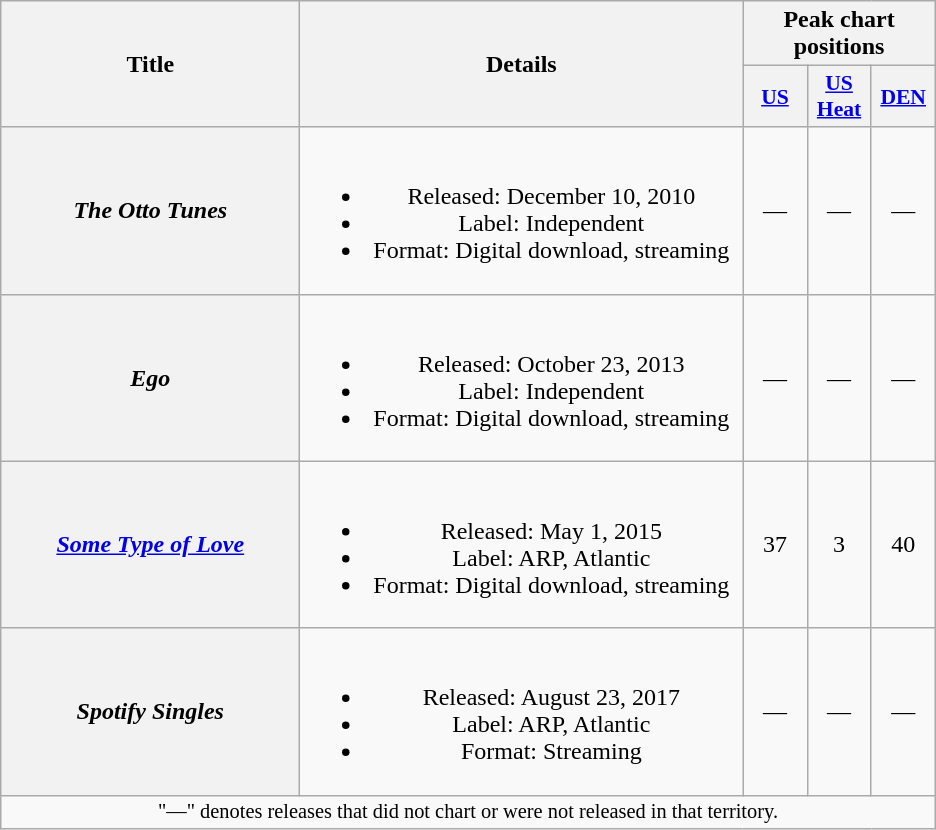<table class="wikitable plainrowheaders" style="text-align:center;">
<tr>
<th scope="col" rowspan="2" style="width:12em;">Title</th>
<th scope="col" rowspan="2" style="width:18em;">Details</th>
<th scope="col" colspan="3">Peak chart<br>positions</th>
</tr>
<tr>
<th scope="col" style="width:2.5em;font-size:90%;"><a href='#'>US</a><br></th>
<th scope="col" style="width:2.5em;font-size:90%;"><a href='#'>US<br>Heat</a><br></th>
<th scope="col" style="width:2.5em;font-size:90%;"><a href='#'>DEN</a><br></th>
</tr>
<tr>
<th scope="row"><em>The Otto Tunes</em></th>
<td><br><ul><li>Released: December 10, 2010</li><li>Label: Independent</li><li>Format: Digital download, streaming</li></ul></td>
<td>—</td>
<td>—</td>
<td>—</td>
</tr>
<tr>
<th scope="row"><em>Ego</em></th>
<td><br><ul><li>Released: October 23, 2013</li><li>Label: Independent</li><li>Format: Digital download, streaming</li></ul></td>
<td>—</td>
<td>—</td>
<td>—</td>
</tr>
<tr>
<th scope="row"><em><a href='#'>Some Type of Love</a></em></th>
<td><br><ul><li>Released: May 1, 2015</li><li>Label: ARP, Atlantic</li><li>Format: Digital download, streaming</li></ul></td>
<td>37</td>
<td>3</td>
<td>40</td>
</tr>
<tr>
<th scope="row"><em>Spotify Singles</em></th>
<td><br><ul><li>Released: August 23, 2017</li><li>Label: ARP, Atlantic</li><li>Format: Streaming</li></ul></td>
<td>—</td>
<td>—</td>
<td>—</td>
</tr>
<tr>
<td align="center" colspan="15" style="font-size:85%">"—" denotes releases that did not chart or were not released in that territory.</td>
</tr>
</table>
